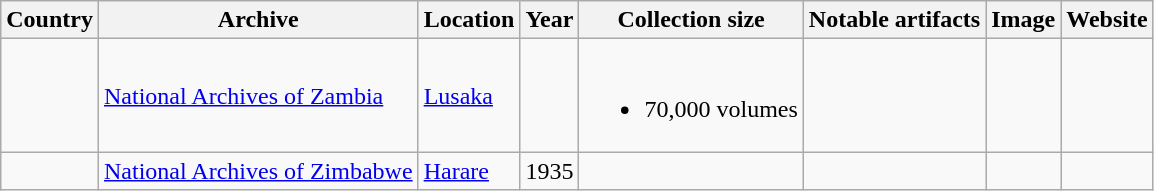<table class="wikitable">
<tr>
<th>Country</th>
<th>Archive</th>
<th>Location</th>
<th>Year</th>
<th>Collection size</th>
<th>Notable artifacts</th>
<th>Image</th>
<th>Website</th>
</tr>
<tr>
<td></td>
<td><a href='#'>National Archives of Zambia</a></td>
<td><a href='#'>Lusaka</a></td>
<td></td>
<td><br><ul><li>70,000 volumes</li></ul></td>
<td></td>
<td></td>
<td></td>
</tr>
<tr>
<td></td>
<td><a href='#'>National Archives of Zimbabwe</a></td>
<td><a href='#'>Harare</a></td>
<td>1935</td>
<td></td>
<td></td>
<td></td>
<td></td>
</tr>
</table>
